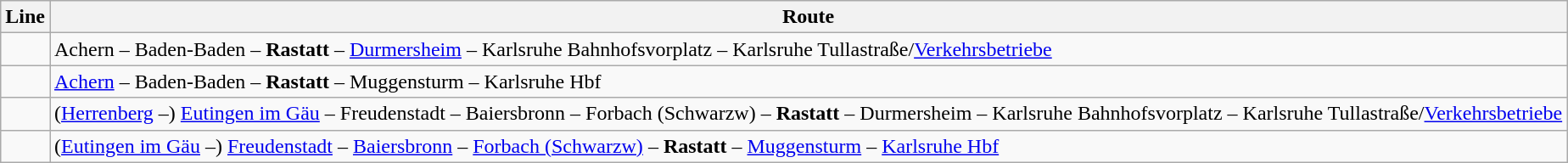<table class="wikitable">
<tr>
<th>Line</th>
<th>Route</th>
</tr>
<tr>
<td></td>
<td>Achern – Baden-Baden – <strong>Rastatt</strong> – <a href='#'>Durmersheim</a> – Karlsruhe Bahnhofsvorplatz – Karlsruhe Tullastraße/<a href='#'>Verkehrsbetriebe</a></td>
</tr>
<tr>
<td></td>
<td><a href='#'>Achern</a> – Baden-Baden – <strong>Rastatt</strong> – Muggensturm – Karlsruhe Hbf</td>
</tr>
<tr>
<td></td>
<td>(<a href='#'>Herrenberg</a> –) <a href='#'>Eutingen im Gäu</a> – Freudenstadt – Baiersbronn – Forbach (Schwarzw) – <strong>Rastatt</strong> – Durmersheim – Karlsruhe Bahnhofsvorplatz – Karlsruhe Tullastraße/<a href='#'>Verkehrsbetriebe</a></td>
</tr>
<tr>
<td></td>
<td>(<a href='#'>Eutingen im Gäu</a> –) <a href='#'>Freudenstadt</a> – <a href='#'>Baiersbronn</a> – <a href='#'>Forbach (Schwarzw)</a> – <strong>Rastatt</strong> – <a href='#'>Muggensturm</a> – <a href='#'>Karlsruhe Hbf</a></td>
</tr>
</table>
